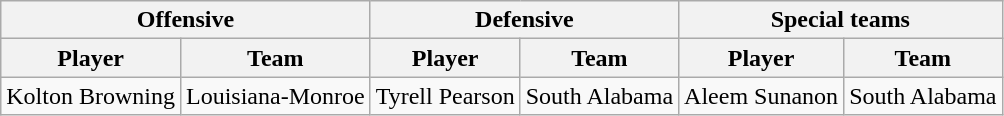<table class="wikitable">
<tr>
<th colspan="2">Offensive</th>
<th colspan="2">Defensive</th>
<th colspan="2">Special teams</th>
</tr>
<tr>
<th>Player</th>
<th>Team</th>
<th>Player</th>
<th>Team</th>
<th>Player</th>
<th>Team</th>
</tr>
<tr>
<td>Kolton Browning</td>
<td>Louisiana-Monroe</td>
<td>Tyrell Pearson</td>
<td>South Alabama</td>
<td>Aleem Sunanon</td>
<td>South Alabama</td>
</tr>
</table>
